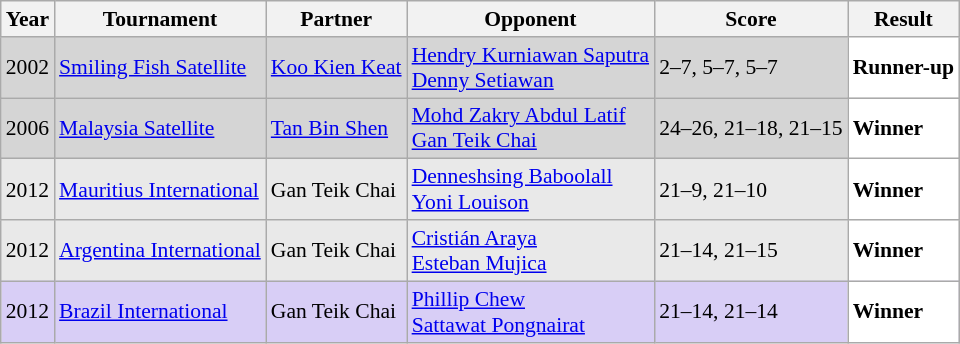<table class="sortable wikitable" style="font-size: 90%;">
<tr>
<th>Year</th>
<th>Tournament</th>
<th>Partner</th>
<th>Opponent</th>
<th>Score</th>
<th>Result</th>
</tr>
<tr style="background:#D5D5D5">
<td align="center">2002</td>
<td align="left"><a href='#'>Smiling Fish Satellite</a></td>
<td align="left"> <a href='#'>Koo Kien Keat</a></td>
<td align="left"> <a href='#'>Hendry Kurniawan Saputra</a> <br>  <a href='#'>Denny Setiawan</a></td>
<td align="left">2–7, 5–7, 5–7</td>
<td style="text-align:left; background:white"> <strong>Runner-up</strong></td>
</tr>
<tr style="background:#D5D5D5">
<td align="center">2006</td>
<td align="left"><a href='#'>Malaysia Satellite</a></td>
<td align="left"> <a href='#'>Tan Bin Shen</a></td>
<td align="left"> <a href='#'>Mohd Zakry Abdul Latif</a> <br>  <a href='#'>Gan Teik Chai</a></td>
<td align="left">24–26, 21–18, 21–15</td>
<td style="text-align:left; background:white"> <strong>Winner</strong></td>
</tr>
<tr style="background:#E9E9E9">
<td align="center">2012</td>
<td align="left"><a href='#'>Mauritius International</a></td>
<td align="left"> Gan Teik Chai</td>
<td align="left"> <a href='#'>Denneshsing Baboolall</a> <br>  <a href='#'>Yoni Louison</a></td>
<td align="left">21–9, 21–10</td>
<td style="text-align:left; background:white"> <strong>Winner</strong></td>
</tr>
<tr style="background:#E9E9E9">
<td align="center">2012</td>
<td align="left"><a href='#'>Argentina International</a></td>
<td align="left"> Gan Teik Chai</td>
<td align="left"> <a href='#'>Cristián Araya</a> <br>  <a href='#'>Esteban Mujica</a></td>
<td align="left">21–14, 21–15</td>
<td style="text-align:left; background:white"> <strong>Winner</strong></td>
</tr>
<tr style="background:#D8CEF6">
<td align="center">2012</td>
<td align="left"><a href='#'>Brazil International</a></td>
<td align="left"> Gan Teik Chai</td>
<td align="left"> <a href='#'>Phillip Chew</a> <br>  <a href='#'>Sattawat Pongnairat</a></td>
<td align="left">21–14, 21–14</td>
<td style="text-align:left; background:white"> <strong>Winner</strong></td>
</tr>
</table>
